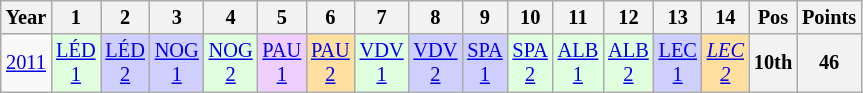<table class="wikitable" style="text-align:center; font-size:85%">
<tr>
<th>Year</th>
<th>1</th>
<th>2</th>
<th>3</th>
<th>4</th>
<th>5</th>
<th>6</th>
<th>7</th>
<th>8</th>
<th>9</th>
<th>10</th>
<th>11</th>
<th>12</th>
<th>13</th>
<th>14</th>
<th>Pos</th>
<th>Points</th>
</tr>
<tr>
<td><a href='#'>2011</a></td>
<td style="background:#DFFFDF;"><a href='#'>LÉD<br>1</a><br></td>
<td style="background:#CFCFFF;"><a href='#'>LÉD<br>2</a><br></td>
<td style="background:#CFCFFF;"><a href='#'>NOG<br>1</a><br></td>
<td style="background:#DFFFDF;"><a href='#'>NOG<br>2</a><br></td>
<td style="background:#EFCFFF;"><a href='#'>PAU<br>1</a><br></td>
<td style="background:#FFDF9F;"><a href='#'>PAU<br>2</a><br></td>
<td style="background:#DFFFDF;"><a href='#'>VDV<br>1</a><br></td>
<td style="background:#CFCFFF;"><a href='#'>VDV<br>2</a><br></td>
<td style="background:#CFCFFF;"><a href='#'>SPA<br>1</a><br></td>
<td style="background:#DFFFDF;"><a href='#'>SPA<br>2</a><br></td>
<td style="background:#DFFFDF;"><a href='#'>ALB<br>1</a><br></td>
<td style="background:#DFFFDF;"><a href='#'>ALB<br>2</a><br></td>
<td style="background:#CFCFFF;"><a href='#'>LEC<br>1</a><br></td>
<td style="background:#FFDF9F;"><em><a href='#'>LEC<br>2</a></em><br></td>
<th>10th</th>
<th>46</th>
</tr>
</table>
